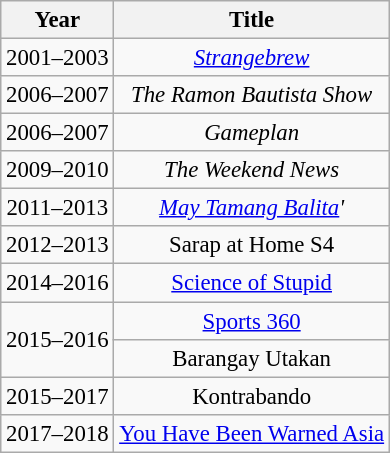<table class="wikitable" style="text-align: center; font-size:95%;">
<tr>
<th>Year</th>
<th>Title</th>
</tr>
<tr>
<td rowspan=1>2001–2003</td>
<td><em><a href='#'>Strangebrew</a></em></td>
</tr>
<tr>
<td rowspan=1>2006–2007</td>
<td><em>The Ramon Bautista Show</em></td>
</tr>
<tr>
<td rowspan=1>2006–2007</td>
<td><em>Gameplan</em></td>
</tr>
<tr>
<td rowspan=1>2009–2010</td>
<td><em>The Weekend News</em></td>
</tr>
<tr>
<td rowspan=1>2011–2013</td>
<td><em><a href='#'>May Tamang Balita</a>'</td>
</tr>
<tr>
<td rowspan=1>2012–2013</td>
<td></em>Sarap at Home S4<em></td>
</tr>
<tr>
<td rowspan=1>2014–2016</td>
<td></em><a href='#'>Science of Stupid</a><em></td>
</tr>
<tr>
<td rowspan=2>2015–2016</td>
<td></em><a href='#'>Sports 360</a><em></td>
</tr>
<tr>
<td></em>Barangay Utakan<em></td>
</tr>
<tr>
<td rowspan=1>2015–2017</td>
<td></em>Kontrabando<em></td>
</tr>
<tr>
<td rowspan=1>2017–2018</td>
<td></em><a href='#'>You Have Been Warned Asia</a><em></td>
</tr>
</table>
